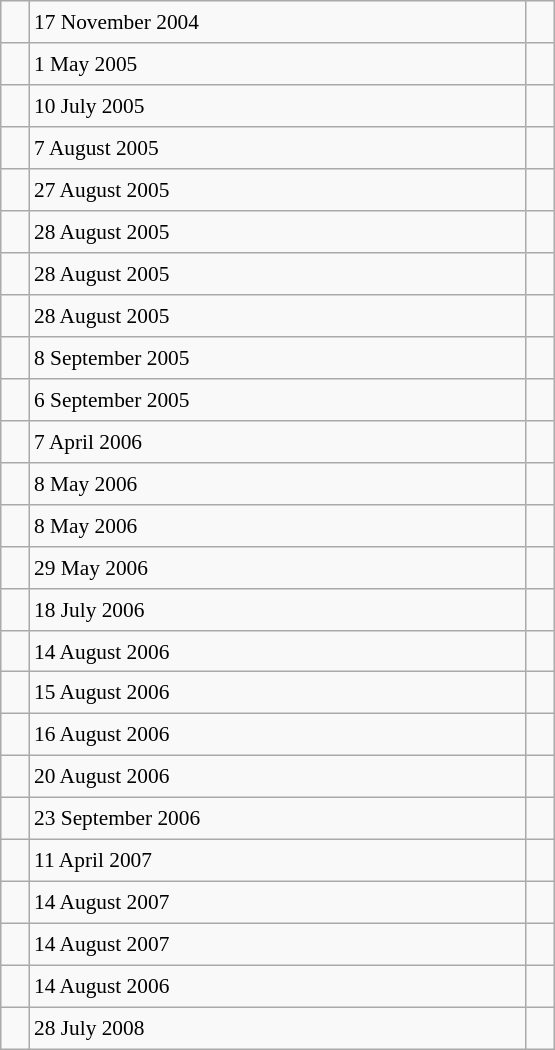<table class="wikitable" style="font-size: 89%; float: left; width: 26em; margin-right: 1em; height: 700px">
<tr>
<td></td>
<td>17 November 2004</td>
<td></td>
</tr>
<tr>
<td></td>
<td>1 May 2005</td>
<td></td>
</tr>
<tr>
<td></td>
<td>10 July 2005</td>
<td></td>
</tr>
<tr>
<td></td>
<td>7 August 2005</td>
<td></td>
</tr>
<tr>
<td></td>
<td>27 August 2005</td>
<td></td>
</tr>
<tr>
<td></td>
<td>28 August 2005</td>
<td></td>
</tr>
<tr>
<td></td>
<td>28 August 2005</td>
<td></td>
</tr>
<tr>
<td></td>
<td>28 August 2005</td>
<td></td>
</tr>
<tr>
<td></td>
<td>8 September 2005</td>
<td></td>
</tr>
<tr>
<td></td>
<td>6 September 2005</td>
<td></td>
</tr>
<tr>
<td></td>
<td>7 April 2006</td>
<td></td>
</tr>
<tr>
<td></td>
<td>8 May 2006</td>
<td></td>
</tr>
<tr>
<td></td>
<td>8 May 2006</td>
<td></td>
</tr>
<tr>
<td></td>
<td>29 May 2006</td>
<td></td>
</tr>
<tr>
<td></td>
<td>18 July 2006</td>
<td></td>
</tr>
<tr>
<td></td>
<td>14 August 2006</td>
<td></td>
</tr>
<tr>
<td></td>
<td>15 August 2006</td>
<td></td>
</tr>
<tr>
<td></td>
<td>16 August 2006</td>
<td></td>
</tr>
<tr>
<td></td>
<td>20 August 2006</td>
<td></td>
</tr>
<tr>
<td></td>
<td>23 September 2006</td>
<td></td>
</tr>
<tr>
<td></td>
<td>11 April 2007</td>
<td></td>
</tr>
<tr>
<td></td>
<td>14 August 2007</td>
<td></td>
</tr>
<tr>
<td></td>
<td>14 August 2007</td>
<td></td>
</tr>
<tr>
<td></td>
<td>14 August 2006</td>
<td></td>
</tr>
<tr>
<td></td>
<td>28 July 2008</td>
<td></td>
</tr>
</table>
